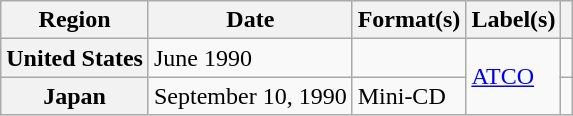<table class="wikitable plainrowheaders">
<tr>
<th scope="col">Region</th>
<th scope="col">Date</th>
<th scope="col">Format(s)</th>
<th scope="col">Label(s)</th>
<th scope="col"></th>
</tr>
<tr>
<th scope="row">United States</th>
<td>June 1990</td>
<td></td>
<td rowspan="2"><a href='#'>ATCO</a></td>
<td></td>
</tr>
<tr>
<th scope="row">Japan</th>
<td>September 10, 1990</td>
<td>Mini-CD</td>
<td></td>
</tr>
</table>
